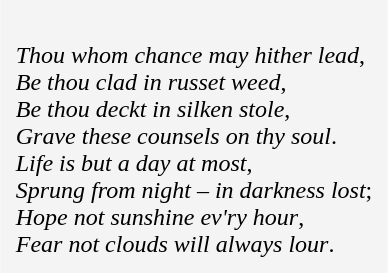<table cellpadding=10 border="0" align=center>
<tr>
<td bgcolor=#f4f4f4><br><em>Thou whom chance may hither lead</em>,<br> 
<em>Be thou clad in russet weed</em>,<br> 
<em>Be thou deckt in silken stole</em>,<br> 
<em>Grave these counsels on thy soul</em>.<br><em>Life is but a day at most</em>,<br> 
<em>Sprung from night – in darkness lost</em>;<br>
<em>Hope not sunshine ev'ry hour</em>,<br>
<em>Fear not clouds will always lour</em>.<br></td>
</tr>
</table>
